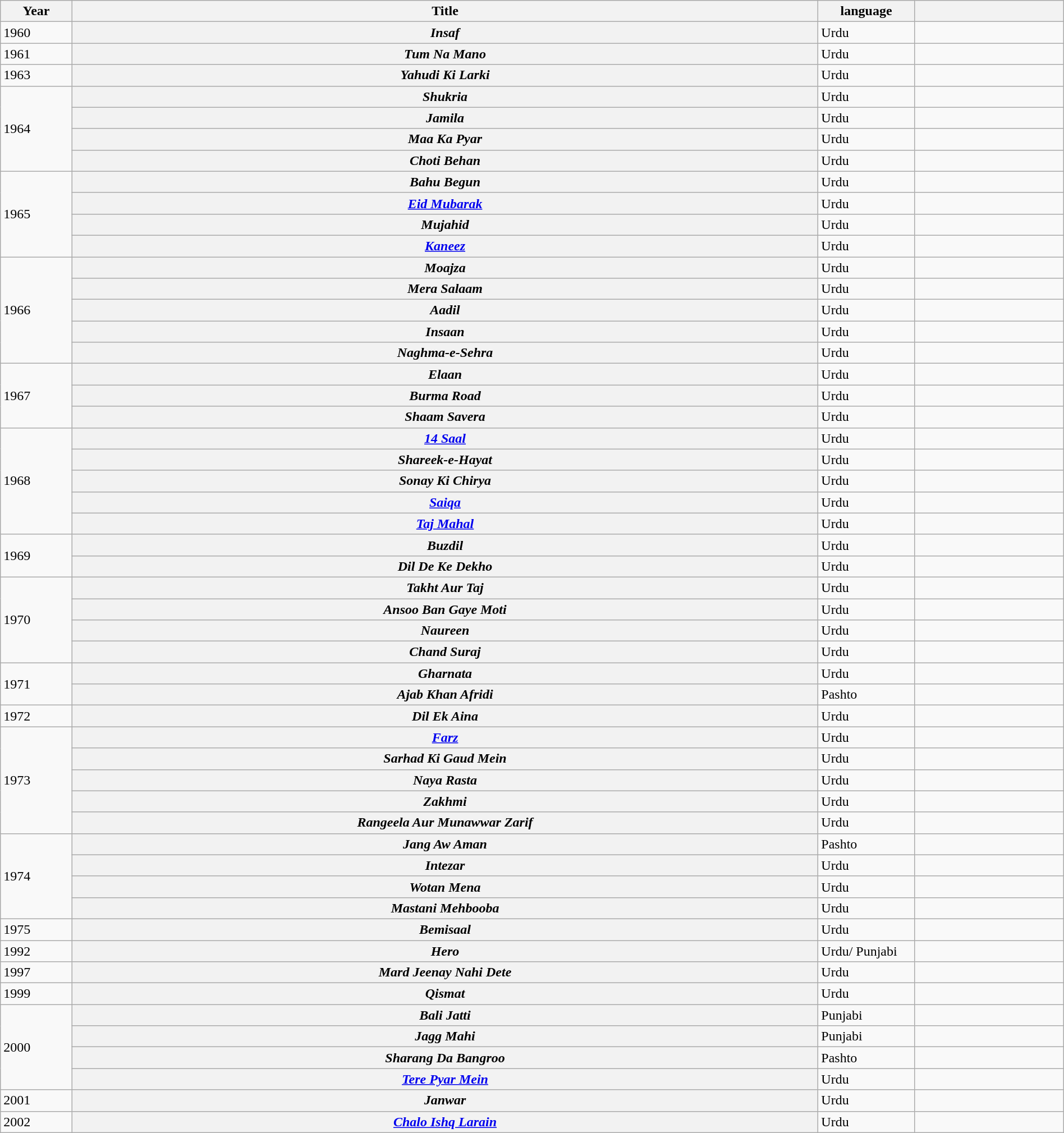<table class="wikitable plainrowheaders" width=100%>
<tr>
<th scope="col" width=2%>Year</th>
<th scope="col" width=25%>Title</th>
<th scope="col" width=2%>language</th>
<th width=5%></th>
</tr>
<tr>
<td>1960</td>
<th scope="row"><em>Insaf</em></th>
<td>Urdu</td>
<td></td>
</tr>
<tr>
<td>1961</td>
<th scope="row"><em>Tum Na Mano</em></th>
<td>Urdu</td>
<td></td>
</tr>
<tr>
<td>1963</td>
<th scope="row"><em>Yahudi Ki Larki</em></th>
<td>Urdu</td>
<td></td>
</tr>
<tr>
<td rowspan="4">1964</td>
<th scope="row"><em>Shukria</em></th>
<td>Urdu</td>
<td></td>
</tr>
<tr>
<th scope="row"><em>Jamila</em></th>
<td>Urdu</td>
<td></td>
</tr>
<tr>
<th scope="row"><em>Maa Ka Pyar</em></th>
<td>Urdu</td>
<td></td>
</tr>
<tr>
<th scope="row"><em>Choti Behan</em></th>
<td>Urdu</td>
<td></td>
</tr>
<tr>
<td rowspan="4">1965</td>
<th scope="row"><em>Bahu Begun</em></th>
<td>Urdu</td>
<td></td>
</tr>
<tr>
<th scope="row"><em><a href='#'>Eid Mubarak</a></em></th>
<td>Urdu</td>
<td></td>
</tr>
<tr>
<th scope="row"><em>Mujahid</em></th>
<td>Urdu</td>
<td></td>
</tr>
<tr>
<th scope="row"><em><a href='#'>Kaneez</a></em></th>
<td>Urdu</td>
<td></td>
</tr>
<tr>
<td rowspan="5">1966</td>
<th scope="row"><em>Moajza</em></th>
<td>Urdu</td>
<td></td>
</tr>
<tr>
<th scope="row"><em>Mera Salaam</em></th>
<td>Urdu</td>
<td></td>
</tr>
<tr>
<th scope="row"><em>Aadil</em></th>
<td>Urdu</td>
<td></td>
</tr>
<tr>
<th scope="row"><em>Insaan</em></th>
<td>Urdu</td>
<td></td>
</tr>
<tr>
<th scope="row"><em>Naghma-e-Sehra</em></th>
<td>Urdu</td>
<td></td>
</tr>
<tr>
<td rowspan="3">1967</td>
<th scope="row"><em>Elaan</em></th>
<td>Urdu</td>
<td></td>
</tr>
<tr>
<th scope="row"><em>Burma Road</em></th>
<td>Urdu</td>
<td></td>
</tr>
<tr>
<th scope="row"><em>Shaam Savera</em></th>
<td>Urdu</td>
<td></td>
</tr>
<tr>
<td rowspan="5">1968</td>
<th scope="row"><em><a href='#'>14 Saal</a></em></th>
<td>Urdu</td>
<td></td>
</tr>
<tr>
<th scope="row"><em>Shareek-e-Hayat</em></th>
<td>Urdu</td>
<td></td>
</tr>
<tr>
<th scope="row"><em>Sonay Ki Chirya</em></th>
<td>Urdu</td>
<td></td>
</tr>
<tr>
<th scope="row"><em><a href='#'>Saiqa</a></em></th>
<td>Urdu</td>
<td></td>
</tr>
<tr>
<th scope="row"><em><a href='#'>Taj Mahal</a></em></th>
<td>Urdu</td>
<td></td>
</tr>
<tr>
<td rowspan="2">1969</td>
<th scope="row"><em>Buzdil</em></th>
<td>Urdu</td>
<td></td>
</tr>
<tr>
<th scope="row"><em>Dil De Ke Dekho</em></th>
<td>Urdu</td>
<td></td>
</tr>
<tr>
<td rowspan="4">1970</td>
<th scope="row"><em>Takht Aur Taj</em></th>
<td>Urdu</td>
<td></td>
</tr>
<tr>
<th scope="row"><em>Ansoo Ban Gaye Moti</em></th>
<td>Urdu</td>
<td></td>
</tr>
<tr>
<th scope="row"><em>Naureen</em></th>
<td>Urdu</td>
<td></td>
</tr>
<tr>
<th scope="row"><em>Chand Suraj</em></th>
<td>Urdu</td>
<td></td>
</tr>
<tr>
<td rowspan="2">1971</td>
<th scope="row"><em>Gharnata</em></th>
<td>Urdu</td>
<td></td>
</tr>
<tr>
<th scope="row"><em>Ajab Khan Afridi</em></th>
<td>Pashto</td>
<td></td>
</tr>
<tr>
<td>1972</td>
<th scope="row"><em>Dil Ek Aina</em></th>
<td>Urdu</td>
<td></td>
</tr>
<tr>
<td rowspan="5">1973</td>
<th scope="row"><em><a href='#'>Farz</a></em></th>
<td>Urdu</td>
<td></td>
</tr>
<tr>
<th scope="row"><em>Sarhad Ki Gaud Mein</em></th>
<td>Urdu</td>
<td></td>
</tr>
<tr>
<th scope="row"><em>Naya Rasta</em></th>
<td>Urdu</td>
<td></td>
</tr>
<tr>
<th scope="row"><em>Zakhmi</em></th>
<td>Urdu</td>
<td></td>
</tr>
<tr>
<th scope="row"><em>Rangeela Aur Munawwar Zarif</em></th>
<td>Urdu</td>
<td></td>
</tr>
<tr>
<td rowspan="4">1974</td>
<th scope="row"><em>Jang Aw Aman</em></th>
<td>Pashto</td>
<td></td>
</tr>
<tr>
<th scope="row"><em>Intezar</em></th>
<td>Urdu</td>
<td></td>
</tr>
<tr>
<th scope="row"><em>Wotan Mena</em></th>
<td>Urdu</td>
<td></td>
</tr>
<tr>
<th scope="row"><em>Mastani Mehbooba</em></th>
<td>Urdu</td>
<td></td>
</tr>
<tr>
<td>1975</td>
<th scope="row"><em>Bemisaal</em></th>
<td>Urdu</td>
<td></td>
</tr>
<tr>
<td>1992</td>
<th scope="row"><em>Hero</em></th>
<td>Urdu/ Punjabi</td>
<td></td>
</tr>
<tr>
<td>1997</td>
<th scope="row"><em>Mard Jeenay Nahi Dete</em></th>
<td>Urdu</td>
<td></td>
</tr>
<tr>
<td>1999</td>
<th scope="row"><em>Qismat</em></th>
<td>Urdu</td>
<td></td>
</tr>
<tr>
<td rowspan="4">2000</td>
<th scope="row"><em>Bali Jatti</em></th>
<td>Punjabi</td>
<td></td>
</tr>
<tr>
<th scope="row"><em>Jagg Mahi</em></th>
<td>Punjabi</td>
<td></td>
</tr>
<tr>
<th scope="row"><em>Sharang Da Bangroo</em></th>
<td>Pashto</td>
<td></td>
</tr>
<tr>
<th scope="row"><em><a href='#'>Tere Pyar Mein</a></em></th>
<td>Urdu</td>
<td></td>
</tr>
<tr>
<td>2001</td>
<th scope="row"><em>Janwar</em></th>
<td>Urdu</td>
<td></td>
</tr>
<tr>
<td>2002</td>
<th scope="row"><em><a href='#'>Chalo Ishq Larain</a></em></th>
<td>Urdu</td>
<td></td>
</tr>
</table>
